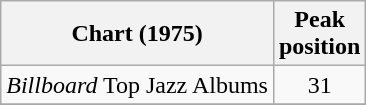<table class="wikitable">
<tr>
<th>Chart (1975)</th>
<th>Peak<br>position</th>
</tr>
<tr>
<td><em>Billboard</em> Top Jazz Albums </td>
<td align=center>31</td>
</tr>
<tr>
</tr>
</table>
